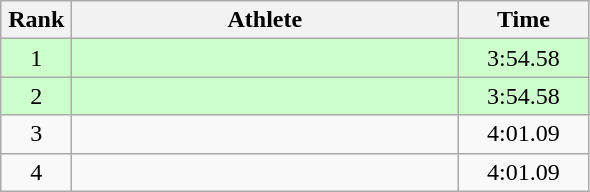<table class=wikitable style="text-align:center">
<tr>
<th width=40>Rank</th>
<th width=250>Athlete</th>
<th width=80>Time</th>
</tr>
<tr bgcolor="ccffcc">
<td>1</td>
<td align=left></td>
<td>3:54.58</td>
</tr>
<tr bgcolor="ccffcc">
<td>2</td>
<td align=left></td>
<td>3:54.58</td>
</tr>
<tr>
<td>3</td>
<td align=left></td>
<td>4:01.09</td>
</tr>
<tr>
<td>4</td>
<td align=left></td>
<td>4:01.09</td>
</tr>
</table>
